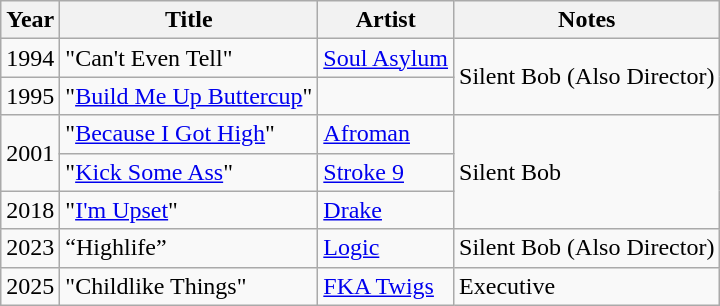<table class="wikitable">
<tr>
<th>Year</th>
<th>Title</th>
<th>Artist</th>
<th>Notes</th>
</tr>
<tr>
<td>1994</td>
<td>"Can't Even Tell"</td>
<td><a href='#'>Soul Asylum</a></td>
<td rowspan="2">Silent Bob (Also Director)</td>
</tr>
<tr>
<td>1995</td>
<td>"<a href='#'>Build Me Up Buttercup</a>"</td>
<td></td>
</tr>
<tr>
<td rowspan=2>2001</td>
<td>"<a href='#'>Because I Got High</a>"</td>
<td><a href='#'>Afroman</a></td>
<td rowspan="3">Silent Bob</td>
</tr>
<tr>
<td>"<a href='#'>Kick Some Ass</a>"</td>
<td><a href='#'>Stroke 9</a></td>
</tr>
<tr>
<td>2018</td>
<td>"<a href='#'>I'm Upset</a>"</td>
<td><a href='#'>Drake</a></td>
</tr>
<tr>
<td>2023</td>
<td>“Highlife”</td>
<td><a href='#'>Logic</a></td>
<td>Silent Bob (Also Director)</td>
</tr>
<tr>
<td>2025</td>
<td>"Childlike Things"</td>
<td><a href='#'>FKA Twigs</a></td>
<td>Executive</td>
</tr>
</table>
